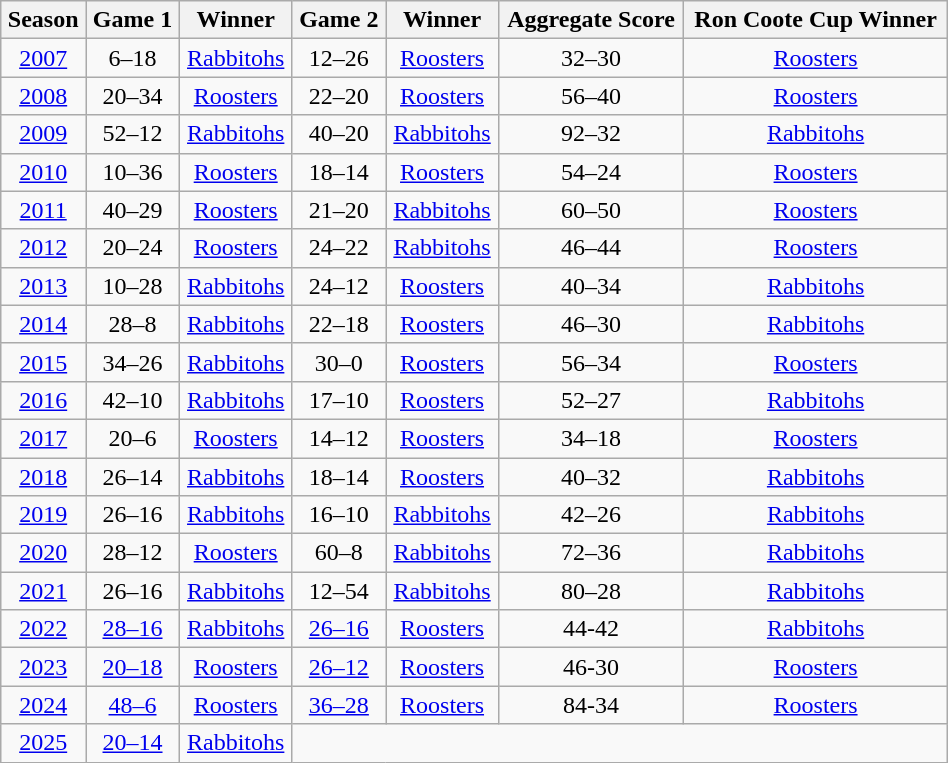<table class="wikitable" width="50%" style="text-align: center;">
<tr>
<th>Season</th>
<th>Game 1</th>
<th>Winner</th>
<th>Game 2</th>
<th>Winner</th>
<th>Aggregate Score</th>
<th>Ron Coote Cup Winner</th>
</tr>
<tr>
<td><a href='#'>2007</a></td>
<td>6–18</td>
<td> <a href='#'>Rabbitohs</a></td>
<td>12–26</td>
<td> <a href='#'>Roosters</a></td>
<td>32–30</td>
<td> <a href='#'>Roosters</a></td>
</tr>
<tr>
<td><a href='#'>2008</a></td>
<td>20–34</td>
<td> <a href='#'>Roosters</a></td>
<td>22–20</td>
<td> <a href='#'>Roosters</a></td>
<td>56–40</td>
<td> <a href='#'>Roosters</a></td>
</tr>
<tr>
<td><a href='#'>2009</a></td>
<td>52–12</td>
<td> <a href='#'>Rabbitohs</a></td>
<td>40–20</td>
<td> <a href='#'>Rabbitohs</a></td>
<td>92–32</td>
<td> <a href='#'>Rabbitohs</a></td>
</tr>
<tr>
<td><a href='#'>2010</a></td>
<td>10–36</td>
<td> <a href='#'>Roosters</a></td>
<td>18–14</td>
<td> <a href='#'>Roosters</a></td>
<td>54–24</td>
<td> <a href='#'>Roosters</a></td>
</tr>
<tr>
<td><a href='#'>2011</a></td>
<td>40–29</td>
<td> <a href='#'>Roosters</a></td>
<td>21–20</td>
<td> <a href='#'>Rabbitohs</a></td>
<td>60–50</td>
<td> <a href='#'>Roosters</a></td>
</tr>
<tr>
<td><a href='#'>2012</a></td>
<td>20–24</td>
<td> <a href='#'>Roosters</a></td>
<td>24–22</td>
<td> <a href='#'>Rabbitohs</a></td>
<td>46–44</td>
<td> <a href='#'>Roosters</a></td>
</tr>
<tr>
<td><a href='#'>2013</a></td>
<td>10–28</td>
<td> <a href='#'>Rabbitohs</a></td>
<td>24–12</td>
<td> <a href='#'>Roosters</a></td>
<td>40–34</td>
<td> <a href='#'>Rabbitohs</a></td>
</tr>
<tr>
<td><a href='#'>2014</a></td>
<td>28–8</td>
<td> <a href='#'>Rabbitohs</a></td>
<td>22–18</td>
<td> <a href='#'>Roosters</a></td>
<td>46–30</td>
<td> <a href='#'>Rabbitohs</a></td>
</tr>
<tr>
<td><a href='#'>2015</a></td>
<td>34–26</td>
<td> <a href='#'>Rabbitohs</a></td>
<td>30–0</td>
<td> <a href='#'>Roosters</a></td>
<td>56–34</td>
<td> <a href='#'>Roosters</a></td>
</tr>
<tr>
<td><a href='#'>2016</a></td>
<td>42–10</td>
<td> <a href='#'>Rabbitohs</a></td>
<td>17–10</td>
<td> <a href='#'>Roosters</a></td>
<td>52–27</td>
<td> <a href='#'>Rabbitohs</a></td>
</tr>
<tr>
<td><a href='#'>2017</a></td>
<td>20–6</td>
<td> <a href='#'>Roosters</a></td>
<td>14–12</td>
<td> <a href='#'>Roosters</a></td>
<td>34–18</td>
<td> <a href='#'>Roosters</a></td>
</tr>
<tr>
<td><a href='#'>2018</a></td>
<td>26–14</td>
<td> <a href='#'>Rabbitohs</a></td>
<td>18–14</td>
<td> <a href='#'>Roosters</a></td>
<td>40–32</td>
<td> <a href='#'>Rabbitohs</a></td>
</tr>
<tr>
<td><a href='#'>2019</a></td>
<td>26–16</td>
<td> <a href='#'>Rabbitohs</a></td>
<td>16–10</td>
<td> <a href='#'>Rabbitohs</a></td>
<td>42–26</td>
<td> <a href='#'>Rabbitohs</a></td>
</tr>
<tr>
<td><a href='#'>2020</a></td>
<td>28–12</td>
<td> <a href='#'>Roosters</a></td>
<td>60–8</td>
<td> <a href='#'>Rabbitohs</a></td>
<td>72–36</td>
<td> <a href='#'>Rabbitohs</a></td>
</tr>
<tr>
<td><a href='#'>2021</a></td>
<td>26–16</td>
<td> <a href='#'>Rabbitohs</a></td>
<td>12–54</td>
<td> <a href='#'>Rabbitohs</a></td>
<td>80–28</td>
<td> <a href='#'>Rabbitohs</a></td>
</tr>
<tr>
<td><a href='#'>2022</a></td>
<td><a href='#'>28–16</a></td>
<td> <a href='#'>Rabbitohs</a></td>
<td><a href='#'>26–16</a></td>
<td> <a href='#'>Roosters</a></td>
<td>44-42</td>
<td> <a href='#'>Rabbitohs</a></td>
</tr>
<tr>
<td><a href='#'>2023</a></td>
<td><a href='#'>20–18</a></td>
<td> <a href='#'>Roosters</a></td>
<td><a href='#'>26–12</a></td>
<td> <a href='#'>Roosters</a></td>
<td>46-30</td>
<td> <a href='#'>Roosters</a></td>
</tr>
<tr>
<td><a href='#'>2024</a></td>
<td><a href='#'>48–6</a></td>
<td> <a href='#'>Roosters</a></td>
<td><a href='#'>36–28</a></td>
<td> <a href='#'>Roosters</a></td>
<td>84-34</td>
<td> <a href='#'>Roosters</a></td>
</tr>
<tr>
<td><a href='#'>2025</a></td>
<td><a href='#'>20–14</a></td>
<td> <a href='#'>Rabbitohs</a></td>
</tr>
</table>
